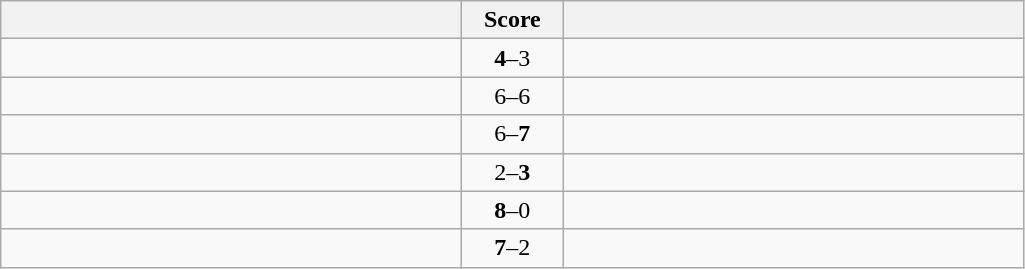<table class="wikitable" style="text-align: center;">
<tr>
<th width=300></th>
<th width=60>Score</th>
<th width=300></th>
</tr>
<tr>
<td align=left><strong></strong></td>
<td><strong>4</strong>–3</td>
<td align=left></td>
</tr>
<tr>
<td align=left></td>
<td>6–6</td>
<td align=left></td>
</tr>
<tr>
<td align=left></td>
<td>6–<strong>7</strong></td>
<td align=left><strong></strong></td>
</tr>
<tr>
<td align=left></td>
<td>2–<strong>3</strong></td>
<td align=left><strong></strong></td>
</tr>
<tr>
<td align=left><strong></strong></td>
<td><strong>8</strong>–0</td>
<td align=left></td>
</tr>
<tr>
<td align=left><strong></strong></td>
<td><strong>7</strong>–2</td>
<td align=left></td>
</tr>
</table>
